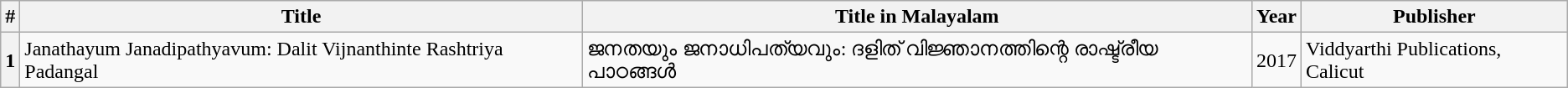<table class="wikitable">
<tr>
<th>#</th>
<th>Title</th>
<th>Title in Malayalam</th>
<th>Year</th>
<th>Publisher</th>
</tr>
<tr>
<th>1</th>
<td>Janathayum Janadipathyavum: Dalit Vijnanthinte Rashtriya Padangal</td>
<td>ജനതയും ജനാധിപത്യവും: ദളിത് വിജ്ഞാനത്തിന്റെ രാഷ്ട്രീയ പാഠങ്ങൾ</td>
<td>2017</td>
<td>Viddyarthi Publications, Calicut</td>
</tr>
</table>
